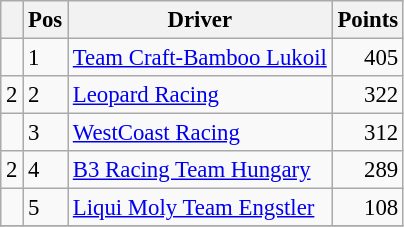<table class="wikitable" style="font-size: 95%;">
<tr>
<th></th>
<th>Pos</th>
<th>Driver</th>
<th>Points</th>
</tr>
<tr>
<td align="left"></td>
<td>1</td>
<td> <a href='#'>Team Craft-Bamboo Lukoil</a></td>
<td align="right">405</td>
</tr>
<tr>
<td align="left"> 2</td>
<td>2</td>
<td> <a href='#'>Leopard Racing</a></td>
<td align="right">322</td>
</tr>
<tr>
<td align="left"></td>
<td>3</td>
<td> <a href='#'>WestCoast Racing</a></td>
<td align="right">312</td>
</tr>
<tr>
<td align="left"> 2</td>
<td>4</td>
<td> <a href='#'>B3 Racing Team Hungary</a></td>
<td align="right">289</td>
</tr>
<tr>
<td align="left"></td>
<td>5</td>
<td> <a href='#'>Liqui Moly Team Engstler</a></td>
<td align="right">108</td>
</tr>
<tr>
</tr>
</table>
